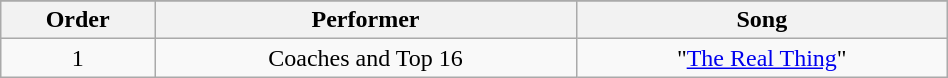<table class="wikitable" style="text-align:center; width:50%;">
<tr>
</tr>
<tr>
<th>Order</th>
<th>Performer</th>
<th>Song</th>
</tr>
<tr>
<td>1</td>
<td>Coaches and Top 16</td>
<td>"<a href='#'>The Real Thing</a>"</td>
</tr>
</table>
